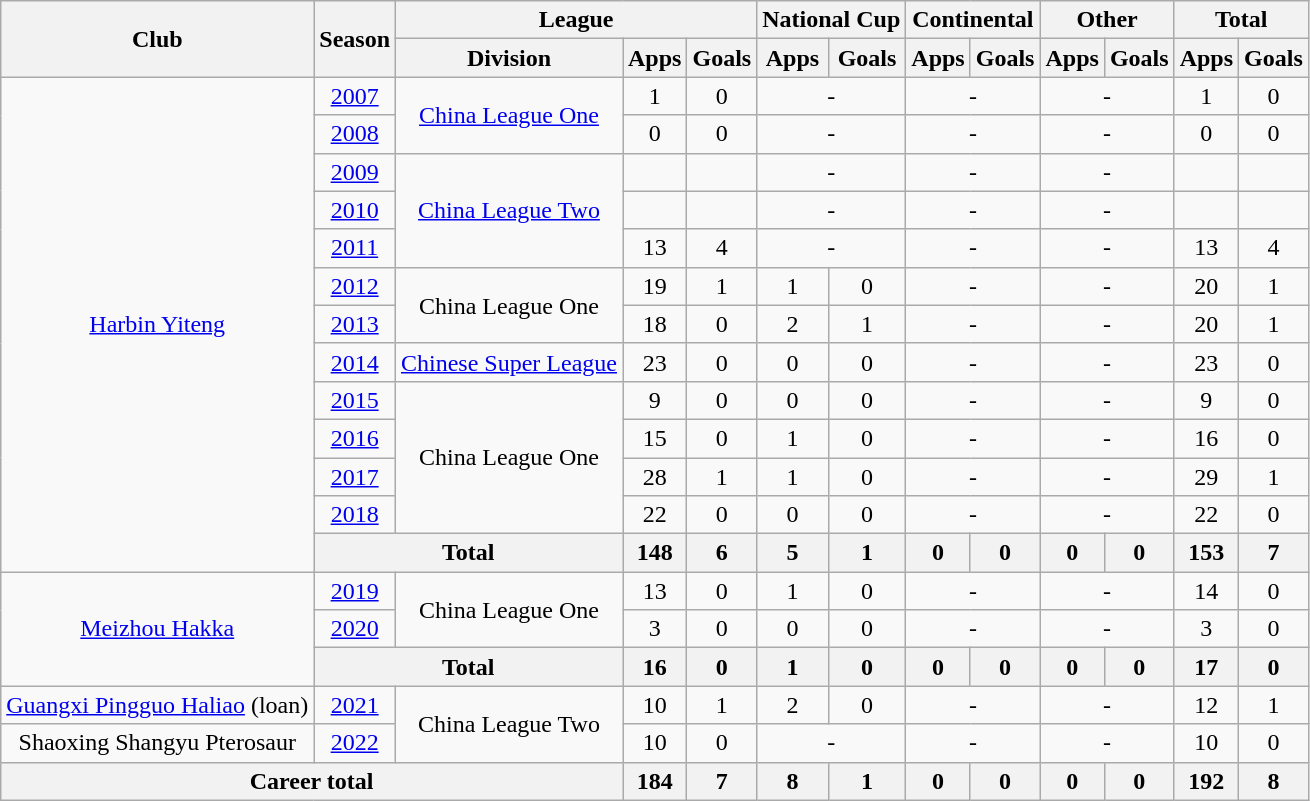<table class="wikitable" style="text-align: center">
<tr>
<th rowspan="2">Club</th>
<th rowspan="2">Season</th>
<th colspan="3">League</th>
<th colspan="2">National Cup</th>
<th colspan="2">Continental</th>
<th colspan="2">Other</th>
<th colspan="2">Total</th>
</tr>
<tr>
<th>Division</th>
<th>Apps</th>
<th>Goals</th>
<th>Apps</th>
<th>Goals</th>
<th>Apps</th>
<th>Goals</th>
<th>Apps</th>
<th>Goals</th>
<th>Apps</th>
<th>Goals</th>
</tr>
<tr>
<td rowspan=13><a href='#'>Harbin Yiteng</a></td>
<td><a href='#'>2007</a></td>
<td rowspan="2"><a href='#'>China League One</a></td>
<td>1</td>
<td>0</td>
<td colspan="2">-</td>
<td colspan="2">-</td>
<td colspan="2">-</td>
<td>1</td>
<td>0</td>
</tr>
<tr>
<td><a href='#'>2008</a></td>
<td>0</td>
<td>0</td>
<td colspan="2">-</td>
<td colspan="2">-</td>
<td colspan="2">-</td>
<td>0</td>
<td>0</td>
</tr>
<tr>
<td><a href='#'>2009</a></td>
<td rowspan="3"><a href='#'>China League Two</a></td>
<td></td>
<td></td>
<td colspan="2">-</td>
<td colspan="2">-</td>
<td colspan="2">-</td>
<td></td>
<td></td>
</tr>
<tr>
<td><a href='#'>2010</a></td>
<td></td>
<td></td>
<td colspan="2">-</td>
<td colspan="2">-</td>
<td colspan="2">-</td>
<td></td>
<td></td>
</tr>
<tr>
<td><a href='#'>2011</a></td>
<td>13</td>
<td>4</td>
<td colspan="2">-</td>
<td colspan="2">-</td>
<td colspan="2">-</td>
<td>13</td>
<td>4</td>
</tr>
<tr>
<td><a href='#'>2012</a></td>
<td rowspan="2">China League One</td>
<td>19</td>
<td>1</td>
<td>1</td>
<td>0</td>
<td colspan="2">-</td>
<td colspan="2">-</td>
<td>20</td>
<td>1</td>
</tr>
<tr>
<td><a href='#'>2013</a></td>
<td>18</td>
<td>0</td>
<td>2</td>
<td>1</td>
<td colspan="2">-</td>
<td colspan="2">-</td>
<td>20</td>
<td>1</td>
</tr>
<tr>
<td><a href='#'>2014</a></td>
<td><a href='#'>Chinese Super League</a></td>
<td>23</td>
<td>0</td>
<td>0</td>
<td>0</td>
<td colspan="2">-</td>
<td colspan="2">-</td>
<td>23</td>
<td>0</td>
</tr>
<tr>
<td><a href='#'>2015</a></td>
<td rowspan="4">China League One</td>
<td>9</td>
<td>0</td>
<td>0</td>
<td>0</td>
<td colspan="2">-</td>
<td colspan="2">-</td>
<td>9</td>
<td>0</td>
</tr>
<tr>
<td><a href='#'>2016</a></td>
<td>15</td>
<td>0</td>
<td>1</td>
<td>0</td>
<td colspan="2">-</td>
<td colspan="2">-</td>
<td>16</td>
<td>0</td>
</tr>
<tr>
<td><a href='#'>2017</a></td>
<td>28</td>
<td>1</td>
<td>1</td>
<td>0</td>
<td colspan="2">-</td>
<td colspan="2">-</td>
<td>29</td>
<td>1</td>
</tr>
<tr>
<td><a href='#'>2018</a></td>
<td>22</td>
<td>0</td>
<td>0</td>
<td>0</td>
<td colspan="2">-</td>
<td colspan="2">-</td>
<td>22</td>
<td>0</td>
</tr>
<tr>
<th colspan=2>Total</th>
<th>148</th>
<th>6</th>
<th>5</th>
<th>1</th>
<th>0</th>
<th>0</th>
<th>0</th>
<th>0</th>
<th>153</th>
<th>7</th>
</tr>
<tr>
<td rowspan=3><a href='#'>Meizhou Hakka</a></td>
<td><a href='#'>2019</a></td>
<td rowspan=2>China League One</td>
<td>13</td>
<td>0</td>
<td>1</td>
<td>0</td>
<td colspan="2">-</td>
<td colspan="2">-</td>
<td>14</td>
<td>0</td>
</tr>
<tr>
<td><a href='#'>2020</a></td>
<td>3</td>
<td>0</td>
<td>0</td>
<td>0</td>
<td colspan="2">-</td>
<td colspan="2">-</td>
<td>3</td>
<td>0</td>
</tr>
<tr>
<th colspan=2>Total</th>
<th>16</th>
<th>0</th>
<th>1</th>
<th>0</th>
<th>0</th>
<th>0</th>
<th>0</th>
<th>0</th>
<th>17</th>
<th>0</th>
</tr>
<tr>
<td><a href='#'>Guangxi Pingguo Haliao</a> (loan)</td>
<td><a href='#'>2021</a></td>
<td rowspan=2>China League Two</td>
<td>10</td>
<td>1</td>
<td>2</td>
<td>0</td>
<td colspan="2">-</td>
<td colspan="2">-</td>
<td>12</td>
<td>1</td>
</tr>
<tr>
<td>Shaoxing Shangyu Pterosaur</td>
<td><a href='#'>2022</a></td>
<td>10</td>
<td>0</td>
<td colspan="2">-</td>
<td colspan="2">-</td>
<td colspan="2">-</td>
<td>10</td>
<td>0</td>
</tr>
<tr>
<th colspan=3>Career total</th>
<th>184</th>
<th>7</th>
<th>8</th>
<th>1</th>
<th>0</th>
<th>0</th>
<th>0</th>
<th>0</th>
<th>192</th>
<th>8</th>
</tr>
</table>
